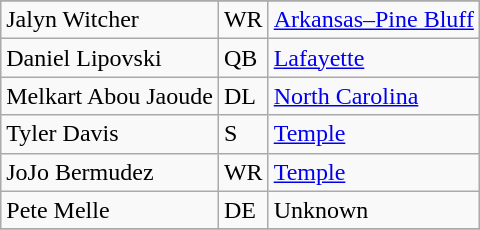<table class="wikitable sortable">
<tr>
</tr>
<tr>
<td>Jalyn Witcher</td>
<td>WR</td>
<td><a href='#'>Arkansas–Pine Bluff</a></td>
</tr>
<tr>
<td>Daniel Lipovski</td>
<td>QB</td>
<td><a href='#'>Lafayette</a></td>
</tr>
<tr>
<td>Melkart Abou Jaoude</td>
<td>DL</td>
<td><a href='#'>North Carolina</a></td>
</tr>
<tr>
<td>Tyler Davis</td>
<td>S</td>
<td><a href='#'>Temple</a></td>
</tr>
<tr>
<td>JoJo Bermudez</td>
<td>WR</td>
<td><a href='#'>Temple</a></td>
</tr>
<tr>
<td>Pete Melle</td>
<td>DE</td>
<td>Unknown</td>
</tr>
<tr>
</tr>
</table>
